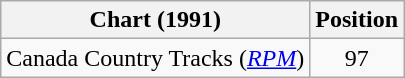<table class="wikitable sortable">
<tr>
<th scope="col">Chart (1991)</th>
<th scope="col">Position</th>
</tr>
<tr>
<td>Canada Country Tracks (<em><a href='#'>RPM</a></em>)</td>
<td align="center">97</td>
</tr>
</table>
